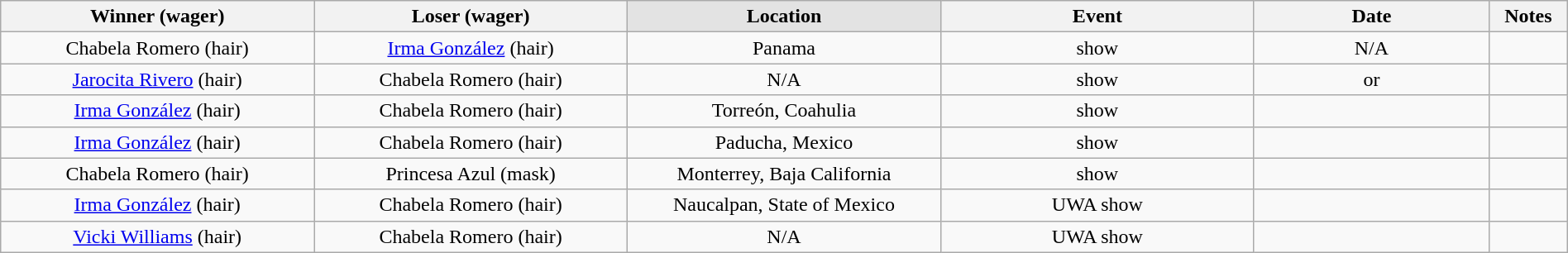<table class="wikitable sortable" width=100%  style="text-align: center">
<tr>
<th width=20% scope="col">Winner (wager)</th>
<th width=20% scope="col">Loser (wager)</th>
<th style=" background: #e3e3e3;" width=20% scope="col">Location</th>
<th width=20% scope="col">Event</th>
<th width=15% scope="col">Date</th>
<th class="unsortable" width=5% scope="col">Notes</th>
</tr>
<tr>
<td>Chabela Romero (hair)</td>
<td><a href='#'>Irma González</a> (hair)</td>
<td>Panama</td>
<td>show</td>
<td>N/A</td>
<td></td>
</tr>
<tr>
<td><a href='#'>Jarocita Rivero</a> (hair)</td>
<td>Chabela Romero (hair)</td>
<td>N/A</td>
<td>show</td>
<td> or </td>
<td></td>
</tr>
<tr>
<td><a href='#'>Irma González</a> (hair)</td>
<td>Chabela Romero (hair)</td>
<td>Torreón, Coahulia</td>
<td>show</td>
<td></td>
<td></td>
</tr>
<tr>
<td><a href='#'>Irma González</a> (hair)</td>
<td>Chabela Romero (hair)</td>
<td>Paducha, Mexico</td>
<td>show</td>
<td></td>
<td></td>
</tr>
<tr>
<td>Chabela Romero (hair)</td>
<td>Princesa Azul (mask)</td>
<td>Monterrey,  Baja California</td>
<td>show</td>
<td></td>
<td></td>
</tr>
<tr>
<td><a href='#'>Irma González</a> (hair)</td>
<td>Chabela Romero (hair)</td>
<td>Naucalpan, State of Mexico</td>
<td>UWA show</td>
<td></td>
<td></td>
</tr>
<tr>
<td><a href='#'>Vicki Williams</a> (hair)</td>
<td>Chabela Romero (hair)</td>
<td>N/A</td>
<td>UWA show</td>
<td></td>
<td></td>
</tr>
</table>
